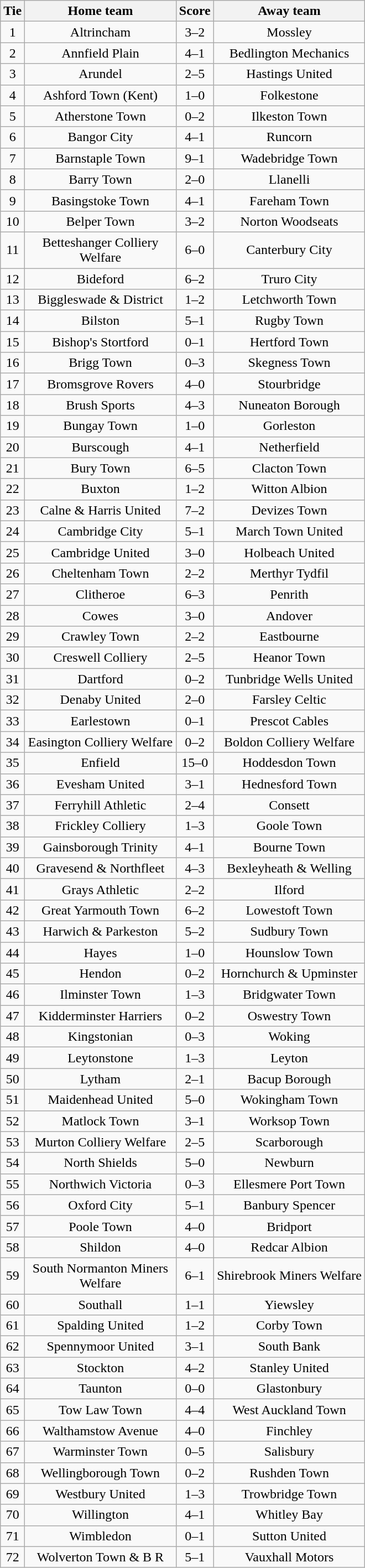<table class="wikitable" style="text-align:center;">
<tr>
<th width=20>Tie</th>
<th width=175>Home team</th>
<th width=20>Score</th>
<th width=175>Away team</th>
</tr>
<tr>
<td>1</td>
<td>Altrincham</td>
<td>3–2</td>
<td>Mossley</td>
</tr>
<tr>
<td>2</td>
<td>Annfield Plain</td>
<td>4–1</td>
<td>Bedlington Mechanics</td>
</tr>
<tr>
<td>3</td>
<td>Arundel</td>
<td>2–5</td>
<td>Hastings United</td>
</tr>
<tr>
<td>4</td>
<td>Ashford Town (Kent)</td>
<td>1–0</td>
<td>Folkestone</td>
</tr>
<tr>
<td>5</td>
<td>Atherstone Town</td>
<td>0–2</td>
<td>Ilkeston Town</td>
</tr>
<tr>
<td>6</td>
<td>Bangor City</td>
<td>4–1</td>
<td>Runcorn</td>
</tr>
<tr>
<td>7</td>
<td>Barnstaple Town</td>
<td>9–1</td>
<td>Wadebridge Town</td>
</tr>
<tr>
<td>8</td>
<td>Barry Town</td>
<td>2–0</td>
<td>Llanelli</td>
</tr>
<tr>
<td>9</td>
<td>Basingstoke Town</td>
<td>4–1</td>
<td>Fareham Town</td>
</tr>
<tr>
<td>10</td>
<td>Belper Town</td>
<td>3–2</td>
<td>Norton Woodseats</td>
</tr>
<tr>
<td>11</td>
<td>Betteshanger Colliery Welfare</td>
<td>6–0</td>
<td>Canterbury City</td>
</tr>
<tr>
<td>12</td>
<td>Bideford</td>
<td>6–2</td>
<td>Truro City</td>
</tr>
<tr>
<td>13</td>
<td>Biggleswade & District</td>
<td>1–2</td>
<td>Letchworth Town</td>
</tr>
<tr>
<td>14</td>
<td>Bilston</td>
<td>5–1</td>
<td>Rugby Town</td>
</tr>
<tr>
<td>15</td>
<td>Bishop's Stortford</td>
<td>0–1</td>
<td>Hertford Town</td>
</tr>
<tr>
<td>16</td>
<td>Brigg Town</td>
<td>0–3</td>
<td>Skegness Town</td>
</tr>
<tr>
<td>17</td>
<td>Bromsgrove Rovers</td>
<td>4–0</td>
<td>Stourbridge</td>
</tr>
<tr>
<td>18</td>
<td>Brush Sports</td>
<td>4–3</td>
<td>Nuneaton Borough</td>
</tr>
<tr>
<td>19</td>
<td>Bungay Town</td>
<td>1–0</td>
<td>Gorleston</td>
</tr>
<tr>
<td>20</td>
<td>Burscough</td>
<td>4–1</td>
<td>Netherfield</td>
</tr>
<tr>
<td>21</td>
<td>Bury Town</td>
<td>6–5</td>
<td>Clacton Town</td>
</tr>
<tr>
<td>22</td>
<td>Buxton</td>
<td>1–2</td>
<td>Witton Albion</td>
</tr>
<tr>
<td>23</td>
<td>Calne & Harris United</td>
<td>7–2</td>
<td>Devizes Town</td>
</tr>
<tr>
<td>24</td>
<td>Cambridge City</td>
<td>5–1</td>
<td>March Town United</td>
</tr>
<tr>
<td>25</td>
<td>Cambridge United</td>
<td>3–0</td>
<td>Holbeach United</td>
</tr>
<tr>
<td>26</td>
<td>Cheltenham Town</td>
<td>2–2</td>
<td>Merthyr Tydfil</td>
</tr>
<tr>
<td>27</td>
<td>Clitheroe</td>
<td>6–3</td>
<td>Penrith</td>
</tr>
<tr>
<td>28</td>
<td>Cowes</td>
<td>3–0</td>
<td>Andover</td>
</tr>
<tr>
<td>29</td>
<td>Crawley Town</td>
<td>2–2</td>
<td>Eastbourne</td>
</tr>
<tr>
<td>30</td>
<td>Creswell Colliery</td>
<td>2–5</td>
<td>Heanor Town</td>
</tr>
<tr>
<td>31</td>
<td>Dartford</td>
<td>0–2</td>
<td>Tunbridge Wells United</td>
</tr>
<tr>
<td>32</td>
<td>Denaby United</td>
<td>2–0</td>
<td>Farsley Celtic</td>
</tr>
<tr>
<td>33</td>
<td>Earlestown</td>
<td>0–1</td>
<td>Prescot Cables</td>
</tr>
<tr>
<td>34</td>
<td>Easington Colliery Welfare</td>
<td>0–2</td>
<td>Boldon Colliery Welfare</td>
</tr>
<tr>
<td>35</td>
<td>Enfield</td>
<td>15–0</td>
<td>Hoddesdon Town</td>
</tr>
<tr>
<td>36</td>
<td>Evesham United</td>
<td>3–1</td>
<td>Hednesford Town</td>
</tr>
<tr>
<td>37</td>
<td>Ferryhill Athletic</td>
<td>2–4</td>
<td>Consett</td>
</tr>
<tr>
<td>38</td>
<td>Frickley Colliery</td>
<td>1–3</td>
<td>Goole Town</td>
</tr>
<tr>
<td>39</td>
<td>Gainsborough Trinity</td>
<td>4–1</td>
<td>Bourne Town</td>
</tr>
<tr>
<td>40</td>
<td>Gravesend & Northfleet</td>
<td>4–3</td>
<td>Bexleyheath & Welling</td>
</tr>
<tr>
<td>41</td>
<td>Grays Athletic</td>
<td>2–2</td>
<td>Ilford</td>
</tr>
<tr>
<td>42</td>
<td>Great Yarmouth Town</td>
<td>6–2</td>
<td>Lowestoft Town</td>
</tr>
<tr>
<td>43</td>
<td>Harwich & Parkeston</td>
<td>5–2</td>
<td>Sudbury Town</td>
</tr>
<tr>
<td>44</td>
<td>Hayes</td>
<td>1–0</td>
<td>Hounslow Town</td>
</tr>
<tr>
<td>45</td>
<td>Hendon</td>
<td>0–2</td>
<td>Hornchurch & Upminster</td>
</tr>
<tr>
<td>46</td>
<td>Ilminster Town</td>
<td>1–3</td>
<td>Bridgwater Town</td>
</tr>
<tr>
<td>47</td>
<td>Kidderminster Harriers</td>
<td>0–2</td>
<td>Oswestry Town</td>
</tr>
<tr>
<td>48</td>
<td>Kingstonian</td>
<td>0–3</td>
<td>Woking</td>
</tr>
<tr>
<td>49</td>
<td>Leytonstone</td>
<td>1–3</td>
<td>Leyton</td>
</tr>
<tr>
<td>50</td>
<td>Lytham</td>
<td>2–1</td>
<td>Bacup Borough</td>
</tr>
<tr>
<td>51</td>
<td>Maidenhead United</td>
<td>5–0</td>
<td>Wokingham Town</td>
</tr>
<tr>
<td>52</td>
<td>Matlock Town</td>
<td>3–1</td>
<td>Worksop Town</td>
</tr>
<tr>
<td>53</td>
<td>Murton Colliery Welfare</td>
<td>2–5</td>
<td>Scarborough</td>
</tr>
<tr>
<td>54</td>
<td>North Shields</td>
<td>5–0</td>
<td>Newburn</td>
</tr>
<tr>
<td>55</td>
<td>Northwich Victoria</td>
<td>0–3</td>
<td>Ellesmere Port Town</td>
</tr>
<tr>
<td>56</td>
<td>Oxford City</td>
<td>5–1</td>
<td>Banbury Spencer</td>
</tr>
<tr>
<td>57</td>
<td>Poole Town</td>
<td>4–0</td>
<td>Bridport</td>
</tr>
<tr>
<td>58</td>
<td>Shildon</td>
<td>4–0</td>
<td>Redcar Albion</td>
</tr>
<tr>
<td>59</td>
<td>South Normanton Miners Welfare</td>
<td>6–1</td>
<td>Shirebrook Miners Welfare</td>
</tr>
<tr>
<td>60</td>
<td>Southall</td>
<td>1–1</td>
<td>Yiewsley</td>
</tr>
<tr>
<td>61</td>
<td>Spalding United</td>
<td>1–2</td>
<td>Corby Town</td>
</tr>
<tr>
<td>62</td>
<td>Spennymoor United</td>
<td>3–1</td>
<td>South Bank</td>
</tr>
<tr>
<td>63</td>
<td>Stockton</td>
<td>4–2</td>
<td>Stanley United</td>
</tr>
<tr>
<td>64</td>
<td>Taunton</td>
<td>0–0</td>
<td>Glastonbury</td>
</tr>
<tr>
<td>65</td>
<td>Tow Law Town</td>
<td>4–4</td>
<td>West Auckland Town</td>
</tr>
<tr>
<td>66</td>
<td>Walthamstow Avenue</td>
<td>4–0</td>
<td>Finchley</td>
</tr>
<tr>
<td>67</td>
<td>Warminster Town</td>
<td>0–5</td>
<td>Salisbury</td>
</tr>
<tr>
<td>68</td>
<td>Wellingborough Town</td>
<td>0–2</td>
<td>Rushden Town</td>
</tr>
<tr>
<td>69</td>
<td>Westbury United</td>
<td>1–3</td>
<td>Trowbridge Town</td>
</tr>
<tr>
<td>70</td>
<td>Willington</td>
<td>4–1</td>
<td>Whitley Bay</td>
</tr>
<tr>
<td>71</td>
<td>Wimbledon</td>
<td>0–1</td>
<td>Sutton United</td>
</tr>
<tr>
<td>72</td>
<td>Wolverton Town & B R</td>
<td>5–1</td>
<td>Vauxhall Motors</td>
</tr>
</table>
